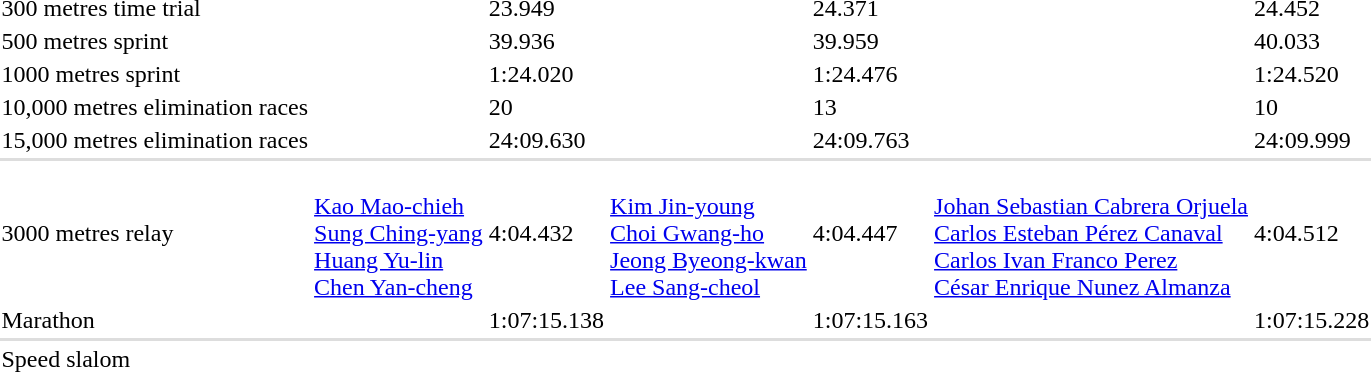<table>
<tr>
<td>300 metres time trial<br></td>
<td></td>
<td>23.949</td>
<td></td>
<td>24.371</td>
<td></td>
<td>24.452</td>
</tr>
<tr>
<td>500 metres sprint<br></td>
<td></td>
<td>39.936</td>
<td></td>
<td>39.959</td>
<td></td>
<td>40.033</td>
</tr>
<tr>
<td>1000 metres sprint<br></td>
<td></td>
<td>1:24.020</td>
<td></td>
<td>1:24.476</td>
<td></td>
<td>1:24.520</td>
</tr>
<tr>
<td>10,000 metres elimination races<br></td>
<td></td>
<td>20</td>
<td></td>
<td>13</td>
<td></td>
<td>10</td>
</tr>
<tr>
<td>15,000 metres elimination races<br></td>
<td></td>
<td>24:09.630</td>
<td></td>
<td>24:09.763</td>
<td></td>
<td>24:09.999</td>
</tr>
<tr bgcolor=#DDDDDD>
<td colspan=7></td>
</tr>
<tr>
<td>3000 metres relay<br></td>
<td><br><a href='#'>Kao Mao-chieh</a><br><a href='#'>Sung Ching-yang</a><br><a href='#'>Huang Yu-lin</a> <br><a href='#'>Chen Yan-cheng</a></td>
<td>4:04.432</td>
<td><br><a href='#'>Kim Jin-young</a><br><a href='#'>Choi Gwang-ho</a><br><a href='#'>Jeong Byeong-kwan</a><br><a href='#'>Lee Sang-cheol</a></td>
<td>4:04.447</td>
<td><br><a href='#'>Johan Sebastian Cabrera Orjuela</a><br><a href='#'>Carlos Esteban Pérez Canaval</a><br><a href='#'>Carlos Ivan Franco Perez</a><br><a href='#'>César Enrique Nunez Almanza</a></td>
<td>4:04.512</td>
</tr>
<tr>
<td>Marathon<br></td>
<td></td>
<td>1:07:15.138</td>
<td></td>
<td>1:07:15.163</td>
<td></td>
<td>1:07:15.228</td>
</tr>
<tr bgcolor=#DDDDDD>
<td colspan=7></td>
</tr>
<tr>
<td>Speed slalom<br></td>
<td></td>
<td></td>
<td></td>
<td></td>
<td></td>
<td></td>
</tr>
</table>
